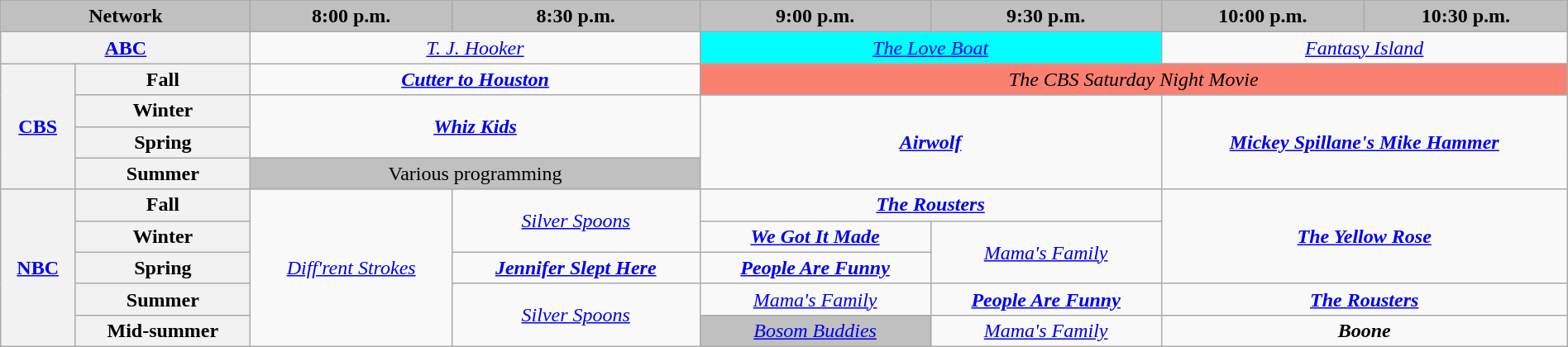<table class="wikitable" style="width:100%;margin-right:0;text-align:center">
<tr>
<th colspan="2" style="background-color:#C0C0C0;text-align:center">Network</th>
<th style="background-color:#C0C0C0;text-align:center">8:00 p.m.</th>
<th style="background-color:#C0C0C0;text-align:center">8:30 p.m.</th>
<th style="background-color:#C0C0C0;text-align:center">9:00 p.m.</th>
<th style="background-color:#C0C0C0;text-align:center">9:30 p.m.</th>
<th style="background-color:#C0C0C0;text-align:center">10:00 p.m.</th>
<th style="background-color:#C0C0C0;text-align:center">10:30 p.m.</th>
</tr>
<tr>
<th colspan="2"><a href='#'>ABC</a></th>
<td colspan="2"><em><a href='#'>T. J. Hooker</a></em></td>
<td style="background:#00FFFF;" colspan="2"><em><a href='#'>The Love Boat</a></em> </td>
<td colspan="2"><em><a href='#'>Fantasy Island</a></em></td>
</tr>
<tr>
<th rowspan="4"><a href='#'>CBS</a></th>
<th>Fall</th>
<td colspan="2"><strong><em><a href='#'>Cutter to Houston</a></em></strong></td>
<td style="background:#FA8072;" colspan="4"><em>The CBS Saturday Night Movie</em></td>
</tr>
<tr>
<th>Winter</th>
<td colspan="2" rowspan="2"><strong><em><a href='#'>Whiz Kids</a></em></strong></td>
<td colspan="2" rowspan="3"><strong><em><a href='#'>Airwolf</a></em></strong></td>
<td colspan="2" rowspan="3"><strong><em><a href='#'>Mickey Spillane's Mike Hammer</a></em></strong></td>
</tr>
<tr>
<th>Spring</th>
</tr>
<tr>
<th>Summer</th>
<td style="background:#C0C0C0;" colspan="2">Various programming</td>
</tr>
<tr>
<th rowspan="5"><a href='#'>NBC</a></th>
<th>Fall</th>
<td rowspan="5"><em><a href='#'>Diff'rent Strokes</a></em></td>
<td rowspan="2"><em><a href='#'>Silver Spoons</a></em></td>
<td colspan="2"><strong><em><a href='#'>The Rousters</a></em></strong></td>
<td colspan="2" rowspan="3"><strong><em><a href='#'>The Yellow Rose</a></em></strong></td>
</tr>
<tr>
<th>Winter</th>
<td><strong><em><a href='#'>We Got It Made</a></em></strong></td>
<td rowspan="2"><em><a href='#'>Mama's Family</a></em></td>
</tr>
<tr>
<th>Spring</th>
<td><strong><em><a href='#'>Jennifer Slept Here</a></em></strong></td>
<td><strong><em><a href='#'>People Are Funny</a></em></strong></td>
</tr>
<tr>
<th>Summer</th>
<td rowspan="2"><em><a href='#'>Silver Spoons</a></em></td>
<td><em><a href='#'>Mama's Family</a></em></td>
<td><strong><em><a href='#'>People Are Funny</a></em></strong></td>
<td colspan="2"><strong><em><a href='#'>The Rousters</a></em></strong></td>
</tr>
<tr>
<th>Mid-summer</th>
<td style="background:#C0C0C0;"><em><a href='#'>Bosom Buddies</a></em> </td>
<td><em><a href='#'>Mama's Family</a></em></td>
<td colspan="2"><strong><em>Boone</em></strong></td>
</tr>
</table>
